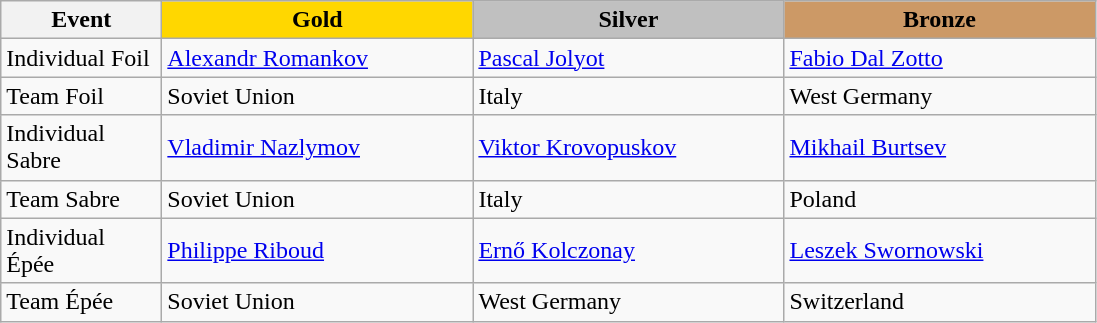<table class="wikitable">
<tr>
<th width="100">Event</th>
<th style="background-color:gold;" width="200"> Gold</th>
<th style="background-color:silver;" width="200"> Silver</th>
<th style="background-color:#CC9966;" width="200"> Bronze</th>
</tr>
<tr>
<td>Individual Foil</td>
<td> <a href='#'>Alexandr Romankov</a></td>
<td> <a href='#'>Pascal Jolyot</a></td>
<td> <a href='#'>Fabio Dal Zotto</a></td>
</tr>
<tr>
<td>Team Foil</td>
<td> Soviet Union</td>
<td> Italy</td>
<td> West Germany</td>
</tr>
<tr>
<td>Individual Sabre</td>
<td> <a href='#'>Vladimir Nazlymov</a></td>
<td> <a href='#'>Viktor Krovopuskov</a></td>
<td> <a href='#'>Mikhail Burtsev</a></td>
</tr>
<tr>
<td>Team Sabre</td>
<td> Soviet Union</td>
<td> Italy</td>
<td> Poland</td>
</tr>
<tr>
<td>Individual Épée</td>
<td> <a href='#'>Philippe Riboud</a></td>
<td> <a href='#'>Ernő Kolczonay</a></td>
<td> <a href='#'>Leszek Swornowski</a></td>
</tr>
<tr>
<td>Team Épée</td>
<td> Soviet Union</td>
<td> West Germany</td>
<td> Switzerland</td>
</tr>
</table>
